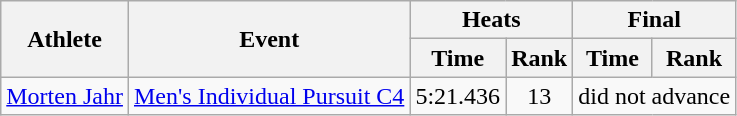<table class=wikitable>
<tr>
<th rowspan="2">Athlete</th>
<th rowspan="2">Event</th>
<th colspan="2">Heats</th>
<th colspan="2">Final</th>
</tr>
<tr>
<th>Time</th>
<th>Rank</th>
<th>Time</th>
<th>Rank</th>
</tr>
<tr align=center>
<td align=left><a href='#'>Morten Jahr</a></td>
<td align=left><a href='#'>Men's Individual Pursuit C4</a></td>
<td>5:21.436</td>
<td>13</td>
<td colspan=2>did not advance</td>
</tr>
</table>
